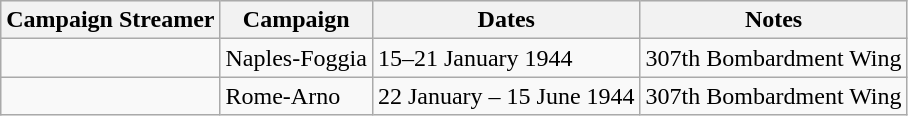<table class="wikitable">
<tr style="background:#efefef;">
<th>Campaign Streamer</th>
<th>Campaign</th>
<th>Dates</th>
<th>Notes</th>
</tr>
<tr>
<td></td>
<td>Naples-Foggia</td>
<td>15–21 January 1944</td>
<td>307th Bombardment Wing</td>
</tr>
<tr>
<td></td>
<td>Rome-Arno</td>
<td>22 January – 15 June 1944</td>
<td>307th Bombardment Wing</td>
</tr>
</table>
